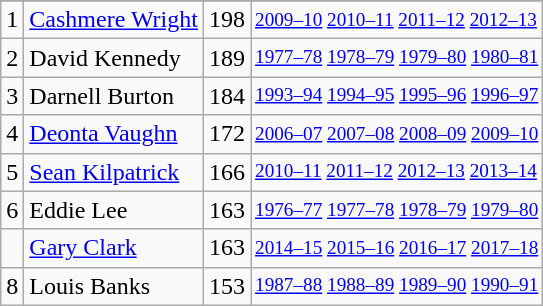<table class="wikitable">
<tr>
</tr>
<tr>
<td>1</td>
<td><a href='#'>Cashmere Wright</a></td>
<td>198</td>
<td style="font-size:80%;"><a href='#'>2009–10</a> <a href='#'>2010–11</a> <a href='#'>2011–12</a> <a href='#'>2012–13</a></td>
</tr>
<tr>
<td>2</td>
<td>David Kennedy</td>
<td>189</td>
<td style="font-size:80%;"><a href='#'>1977–78</a> <a href='#'>1978–79</a> <a href='#'>1979–80</a> <a href='#'>1980–81</a></td>
</tr>
<tr>
<td>3</td>
<td>Darnell Burton</td>
<td>184</td>
<td style="font-size:80%;"><a href='#'>1993–94</a> <a href='#'>1994–95</a> <a href='#'>1995–96</a> <a href='#'>1996–97</a></td>
</tr>
<tr>
<td>4</td>
<td><a href='#'>Deonta Vaughn</a></td>
<td>172</td>
<td style="font-size:80%;"><a href='#'>2006–07</a> <a href='#'>2007–08</a> <a href='#'>2008–09</a> <a href='#'>2009–10</a></td>
</tr>
<tr>
<td>5</td>
<td><a href='#'>Sean Kilpatrick</a></td>
<td>166</td>
<td style="font-size:80%;"><a href='#'>2010–11</a> <a href='#'>2011–12</a> <a href='#'>2012–13</a> <a href='#'>2013–14</a></td>
</tr>
<tr>
<td>6</td>
<td>Eddie Lee</td>
<td>163</td>
<td style="font-size:80%;"><a href='#'>1976–77</a> <a href='#'>1977–78</a> <a href='#'>1978–79</a> <a href='#'>1979–80</a></td>
</tr>
<tr>
<td></td>
<td><a href='#'>Gary Clark</a></td>
<td>163</td>
<td style="font-size:80%;"><a href='#'>2014–15</a> <a href='#'>2015–16</a> <a href='#'>2016–17</a> <a href='#'>2017–18</a></td>
</tr>
<tr>
<td>8</td>
<td>Louis Banks</td>
<td>153</td>
<td style="font-size:80%;"><a href='#'>1987–88</a> <a href='#'>1988–89</a> <a href='#'>1989–90</a> <a href='#'>1990–91</a></td>
</tr>
</table>
